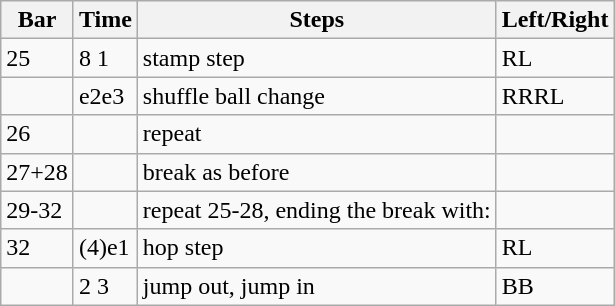<table class="wikitable">
<tr>
<th>Bar</th>
<th>Time</th>
<th>Steps</th>
<th>Left/Right</th>
</tr>
<tr>
<td>25</td>
<td>8 1</td>
<td>stamp step</td>
<td>RL</td>
</tr>
<tr>
<td></td>
<td>e2e3</td>
<td>shuffle ball change</td>
<td>RRRL</td>
</tr>
<tr>
<td>26</td>
<td></td>
<td>repeat</td>
<td></td>
</tr>
<tr>
<td>27+28</td>
<td></td>
<td>break as before</td>
<td></td>
</tr>
<tr>
<td>29-32</td>
<td></td>
<td>repeat 25-28, ending the break with:</td>
<td></td>
</tr>
<tr>
<td>32</td>
<td>(4)e1</td>
<td>hop step</td>
<td>RL</td>
</tr>
<tr>
<td></td>
<td>2 3</td>
<td>jump out, jump in</td>
<td>BB</td>
</tr>
</table>
